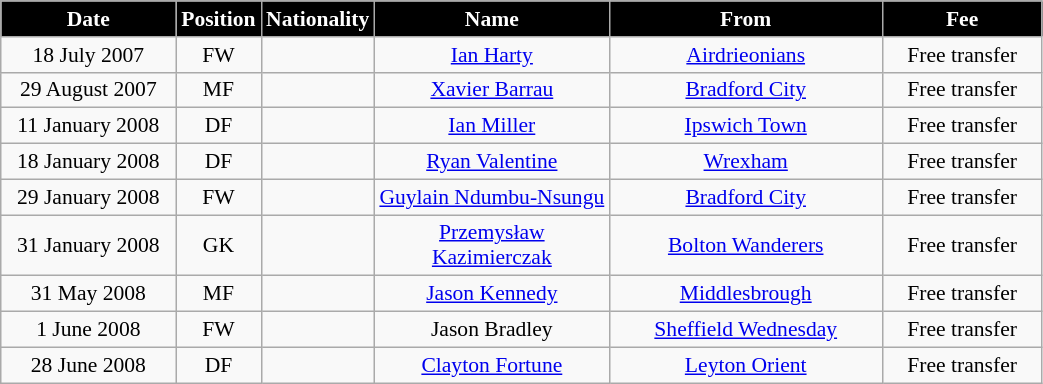<table class="wikitable" style="text-align:center; font-size:90%; ">
<tr>
<th style="background:#000000; color:white; width:110px;">Date</th>
<th style="background:#000000; color:white; width:50px;">Position</th>
<th style="background:#000000; color:white; width:50px;">Nationality</th>
<th style="background:#000000; color:white; width:150px;">Name</th>
<th style="background:#000000; color:white; width:175px;">From</th>
<th style="background:#000000; color:white; width:100px;">Fee</th>
</tr>
<tr>
<td>18 July 2007</td>
<td>FW</td>
<td></td>
<td><a href='#'>Ian Harty</a></td>
<td><a href='#'>Airdrieonians</a></td>
<td>Free transfer</td>
</tr>
<tr>
<td>29 August 2007</td>
<td>MF</td>
<td></td>
<td><a href='#'>Xavier Barrau</a></td>
<td><a href='#'>Bradford City</a></td>
<td>Free transfer</td>
</tr>
<tr>
<td>11 January 2008</td>
<td>DF</td>
<td></td>
<td><a href='#'>Ian Miller</a></td>
<td><a href='#'>Ipswich Town</a></td>
<td>Free transfer</td>
</tr>
<tr>
<td>18 January 2008</td>
<td>DF</td>
<td></td>
<td><a href='#'>Ryan Valentine</a></td>
<td><a href='#'>Wrexham</a></td>
<td>Free transfer</td>
</tr>
<tr>
<td>29 January 2008</td>
<td>FW</td>
<td></td>
<td><a href='#'>Guylain Ndumbu-Nsungu</a></td>
<td><a href='#'>Bradford City</a></td>
<td>Free transfer</td>
</tr>
<tr>
<td>31 January 2008</td>
<td>GK</td>
<td></td>
<td><a href='#'>Przemysław Kazimierczak</a></td>
<td><a href='#'>Bolton Wanderers</a></td>
<td>Free transfer</td>
</tr>
<tr>
<td>31 May 2008</td>
<td>MF</td>
<td></td>
<td><a href='#'>Jason Kennedy</a></td>
<td><a href='#'>Middlesbrough</a></td>
<td>Free transfer</td>
</tr>
<tr>
<td>1 June 2008</td>
<td>FW</td>
<td></td>
<td>Jason Bradley</td>
<td><a href='#'>Sheffield Wednesday</a></td>
<td>Free transfer</td>
</tr>
<tr>
<td>28 June 2008</td>
<td>DF</td>
<td></td>
<td><a href='#'>Clayton Fortune</a></td>
<td><a href='#'>Leyton Orient</a></td>
<td>Free transfer</td>
</tr>
</table>
